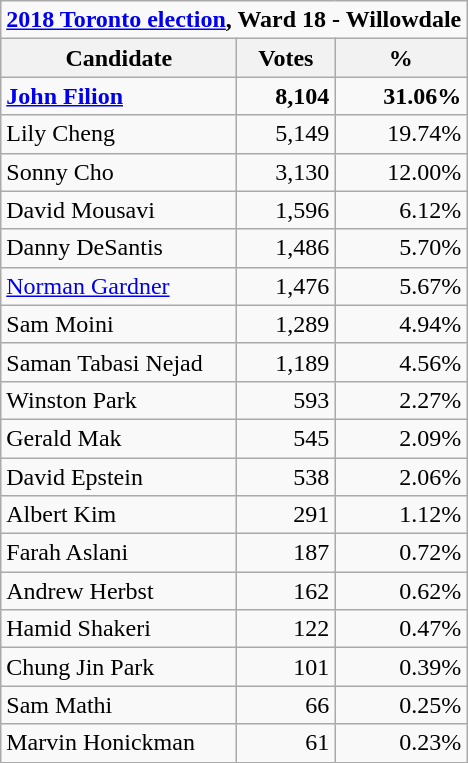<table class="wikitable">
<tr>
<td Colspan="3" align="center"><strong><a href='#'>2018 Toronto election</a>, Ward 18 - Willowdale</strong></td>
</tr>
<tr>
<th bgcolor="#DDDDFF" width="150px">Candidate</th>
<th bgcolor="#DDDDFF">Votes</th>
<th bgcolor="#DDDDFF">%</th>
</tr>
<tr>
<td valign="top"><strong><a href='#'>John Filion</a></strong></td>
<td valign="top" align="right"><strong>8,104</strong></td>
<td valign="top" align="right"><strong>31.06%</strong></td>
</tr>
<tr>
<td valign="top">Lily Cheng</td>
<td valign="top" align="right">5,149</td>
<td valign="top" align="right">19.74%</td>
</tr>
<tr>
<td valign="top">Sonny Cho</td>
<td valign="top" align="right">3,130</td>
<td valign="top" align="right">12.00%</td>
</tr>
<tr>
<td valign="top">David Mousavi</td>
<td valign="top" align="right">1,596</td>
<td valign="top" align="right">6.12%</td>
</tr>
<tr>
<td valign="top">Danny DeSantis</td>
<td valign="top" align="right">1,486</td>
<td valign="top" align="right">5.70%</td>
</tr>
<tr>
<td valign="top"><a href='#'>Norman Gardner</a></td>
<td valign="top" align="right">1,476</td>
<td valign="top" align="right">5.67%</td>
</tr>
<tr>
<td valign="top">Sam Moini</td>
<td valign="top" align="right">1,289</td>
<td valign="top" align="right">4.94%</td>
</tr>
<tr>
<td valign="top">Saman Tabasi Nejad</td>
<td valign="top" align="right">1,189</td>
<td valign="top" align="right">4.56%</td>
</tr>
<tr>
<td valign="top">Winston Park</td>
<td valign="top" align="right">593</td>
<td valign="top" align="right">2.27%</td>
</tr>
<tr>
<td valign="top">Gerald Mak</td>
<td valign="top" align="right">545</td>
<td valign="top" align="right">2.09%</td>
</tr>
<tr>
<td valign="top">David Epstein</td>
<td valign="top" align="right">538</td>
<td valign="top" align="right">2.06%</td>
</tr>
<tr>
<td valign="top">Albert Kim</td>
<td valign="top" align="right">291</td>
<td valign="top" align="right">1.12%</td>
</tr>
<tr>
<td valign="top">Farah Aslani</td>
<td valign="top" align="right">187</td>
<td valign="top" align="right">0.72%</td>
</tr>
<tr>
<td valign="top">Andrew Herbst</td>
<td valign="top" align="right">162</td>
<td valign="top" align="right">0.62%</td>
</tr>
<tr>
<td valign="top">Hamid Shakeri</td>
<td valign="top" align="right">122</td>
<td valign="top" align="right">0.47%</td>
</tr>
<tr>
<td valign="top">Chung Jin Park</td>
<td valign="top" align="right">101</td>
<td valign="top" align="right">0.39%</td>
</tr>
<tr>
<td valign="top">Sam Mathi</td>
<td valign="top" align="right">66</td>
<td valign="top" align="right">0.25%</td>
</tr>
<tr>
<td>Marvin Honickman</td>
<td valign="top" align="right">61</td>
<td valign="top" align="right">0.23%</td>
</tr>
<tr>
</tr>
</table>
